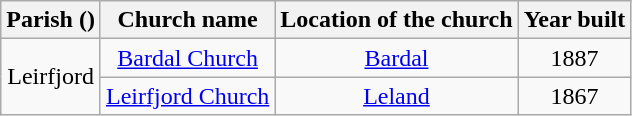<table class="wikitable" style="text-align:center">
<tr>
<th>Parish ()</th>
<th>Church name</th>
<th>Location of the church</th>
<th>Year built</th>
</tr>
<tr>
<td rowspan="2">Leirfjord</td>
<td><a href='#'>Bardal Church</a></td>
<td><a href='#'>Bardal</a></td>
<td>1887</td>
</tr>
<tr>
<td><a href='#'>Leirfjord Church</a></td>
<td><a href='#'>Leland</a></td>
<td>1867</td>
</tr>
</table>
